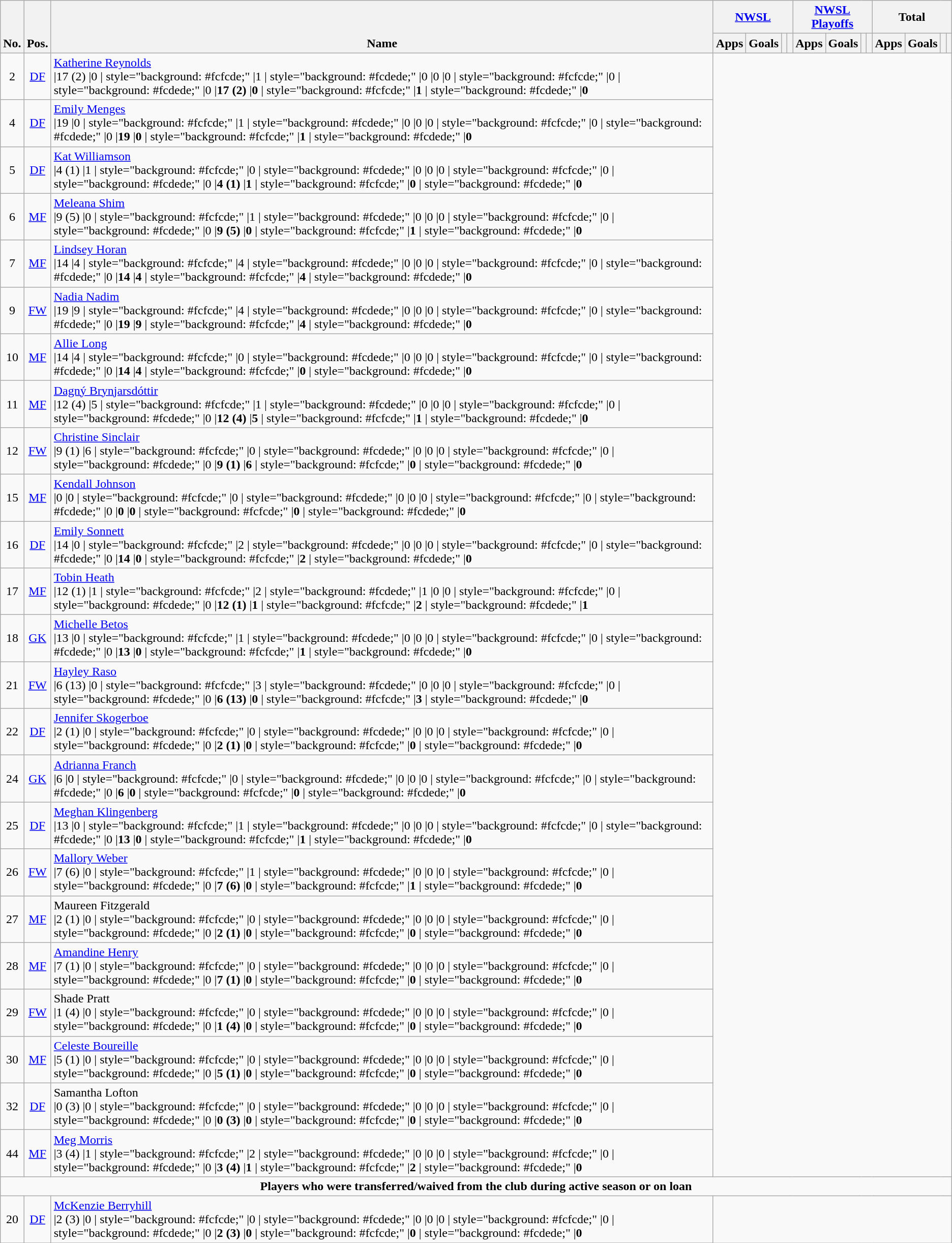<table class="wikitable" style="text-align:center">
<tr>
<th rowspan="2" style="vertical-align:bottom;">No.</th>
<th rowspan="2" style="vertical-align:bottom;">Pos.</th>
<th rowspan="2" style="vertical-align:bottom;">Name</th>
<th colspan="4" style="width:85px;"><a href='#'>NWSL</a></th>
<th colspan="4" style="width:85px;"><a href='#'>NWSL Playoffs</a></th>
<th colspan="4" style="width:85px;">Total</th>
</tr>
<tr>
<th>Apps</th>
<th>Goals</th>
<th></th>
<th></th>
<th>Apps</th>
<th>Goals</th>
<th></th>
<th></th>
<th>Apps</th>
<th>Goals</th>
<th></th>
<th></th>
</tr>
<tr>
<td>2</td>
<td><a href='#'>DF</a></td>
<td align="left"> <a href='#'>Katherine Reynolds</a><br>                                        |17 (2) 
                                       |0
 | style="background: #fcfcde;"      |1
    | style="background: #fcdede;"      |0
                                      |0
                                    |0
 | style="background: #fcfcde;"   |0
 | style="background: #fcdede;"      |0
                                      |<strong>17 (2)</strong>
                                     |<strong>0</strong>
 | style="background: #fcfcde;"    |<strong>1</strong>
 | style="background: #fcdede;"       |<strong>0</strong></td>
</tr>
<tr>
<td>4</td>
<td><a href='#'>DF</a></td>
<td align="left"> <a href='#'>Emily Menges</a><br>                                        |19
                                       |0
 | style="background: #fcfcde;"      |1
    | style="background: #fcdede;"      |0
                                      |0
                                    |0
 | style="background: #fcfcde;"   |0
 | style="background: #fcdede;"      |0
                                      |<strong>19</strong>
                                     |<strong>0</strong>
 | style="background: #fcfcde;"    |<strong>1</strong>
 | style="background: #fcdede;"       |<strong>0</strong></td>
</tr>
<tr>
<td>5</td>
<td><a href='#'>DF</a></td>
<td align="left"> <a href='#'>Kat Williamson</a><br>                                        |4 (1)
                                       |1
 | style="background: #fcfcde;"      |0
    | style="background: #fcdede;"      |0
                                      |0
                                    |0
 | style="background: #fcfcde;"   |0
 | style="background: #fcdede;"      |0
                                      |<strong>4 (1)</strong>
                                     |<strong>1</strong>
 | style="background: #fcfcde;"    |<strong>0</strong>
 | style="background: #fcdede;"       |<strong>0</strong></td>
</tr>
<tr>
<td>6</td>
<td><a href='#'>MF</a></td>
<td align="left"> <a href='#'>Meleana Shim</a><br>                                        |9 (5)
                                       |0
 | style="background: #fcfcde;"      |1
    | style="background: #fcdede;"      |0
                                      |0
                                    |0
 | style="background: #fcfcde;"   |0
 | style="background: #fcdede;"      |0
                                      |<strong>9 (5)</strong>
                                     |<strong>0</strong>
 | style="background: #fcfcde;"    |<strong>1</strong>
 | style="background: #fcdede;"       |<strong>0</strong></td>
</tr>
<tr>
<td>7</td>
<td><a href='#'>MF</a></td>
<td align="left"> <a href='#'>Lindsey Horan</a><br>                                        |14
                                       |4
 | style="background: #fcfcde;"      |4
    | style="background: #fcdede;"      |0
                                      |0
                                    |0
 | style="background: #fcfcde;"   |0
 | style="background: #fcdede;"      |0
                                      |<strong>14</strong>
                                     |<strong>4</strong>
 | style="background: #fcfcde;"    |<strong>4</strong>
 | style="background: #fcdede;"       |<strong>0</strong></td>
</tr>
<tr>
<td>9</td>
<td><a href='#'>FW</a></td>
<td align="left"> <a href='#'>Nadia Nadim</a><br>                                        |19
                                       |9
 | style="background: #fcfcde;"      |4
    | style="background: #fcdede;"      |0
                                      |0
                                    |0
 | style="background: #fcfcde;"   |0
 | style="background: #fcdede;"      |0
                                      |<strong>19</strong>
                                     |<strong>9</strong>
 | style="background: #fcfcde;"    |<strong>4</strong>
 | style="background: #fcdede;"       |<strong>0</strong></td>
</tr>
<tr>
<td>10</td>
<td><a href='#'>MF</a></td>
<td align="left"> <a href='#'>Allie Long</a><br>                                        |14
                                       |4
 | style="background: #fcfcde;"      |0
    | style="background: #fcdede;"      |0
                                      |0
                                    |0
 | style="background: #fcfcde;"   |0
 | style="background: #fcdede;"      |0
                                      |<strong>14</strong>
                                     |<strong>4</strong>
 | style="background: #fcfcde;"    |<strong>0</strong>
 | style="background: #fcdede;"       |<strong>0</strong></td>
</tr>
<tr>
<td>11</td>
<td><a href='#'>MF</a></td>
<td align="left"> <a href='#'>Dagný Brynjarsdóttir</a><br>                                        |12 (4)
                                       |5
 | style="background: #fcfcde;"      |1
    | style="background: #fcdede;"      |0
                                      |0
                                    |0
 | style="background: #fcfcde;"   |0
 | style="background: #fcdede;"      |0
                                      |<strong>12 (4)</strong>
                                     |<strong>5</strong>
 | style="background: #fcfcde;"    |<strong>1</strong>
 | style="background: #fcdede;"       |<strong>0</strong></td>
</tr>
<tr>
<td>12</td>
<td><a href='#'>FW</a></td>
<td align="left"> <a href='#'>Christine Sinclair</a><br>                                        |9 (1) 
                                       |6
 | style="background: #fcfcde;"      |0
    | style="background: #fcdede;"      |0
                                      |0
                                    |0
 | style="background: #fcfcde;"   |0
 | style="background: #fcdede;"      |0
                                      |<strong>9 (1)</strong>
                                     |<strong>6</strong>
 | style="background: #fcfcde;"    |<strong>0</strong>
 | style="background: #fcdede;"       |<strong>0</strong></td>
</tr>
<tr>
<td>15</td>
<td><a href='#'>MF</a></td>
<td align="left"> <a href='#'>Kendall Johnson</a><br>                                        |0 
                                       |0
 | style="background: #fcfcde;"      |0
    | style="background: #fcdede;"      |0
                                      |0
                                    |0
 | style="background: #fcfcde;"   |0
 | style="background: #fcdede;"      |0
                                      |<strong>0</strong>
                                     |<strong>0</strong>
 | style="background: #fcfcde;"    |<strong>0</strong>
 | style="background: #fcdede;"       |<strong>0</strong></td>
</tr>
<tr>
<td>16</td>
<td><a href='#'>DF</a></td>
<td align="left"> <a href='#'>Emily Sonnett</a><br>                                        |14
                                       |0
 | style="background: #fcfcde;"      |2
    | style="background: #fcdede;"      |0
                                      |0
                                    |0
 | style="background: #fcfcde;"   |0
 | style="background: #fcdede;"      |0
                                      |<strong>14</strong>
                                     |<strong>0</strong>
 | style="background: #fcfcde;"    |<strong>2</strong>
 | style="background: #fcdede;"       |<strong>0</strong></td>
</tr>
<tr>
<td>17</td>
<td><a href='#'>MF</a></td>
<td align="left"> <a href='#'>Tobin Heath</a><br>                                        |12 (1)
                                       |1
 | style="background: #fcfcde;"      |2
    | style="background: #fcdede;"      |1
                                      |0
                                    |0
 | style="background: #fcfcde;"   |0
 | style="background: #fcdede;"      |0
                                      |<strong>12 (1)</strong>
                                     |<strong>1</strong>
 | style="background: #fcfcde;"    |<strong>2</strong>
 | style="background: #fcdede;"       |<strong>1</strong></td>
</tr>
<tr>
<td>18</td>
<td><a href='#'>GK</a></td>
<td align="left"> <a href='#'>Michelle Betos</a><br>                                        |13
                                       |0
 | style="background: #fcfcde;"      |1
    | style="background: #fcdede;"      |0
                                      |0
                                    |0
 | style="background: #fcfcde;"   |0
 | style="background: #fcdede;"      |0
                                      |<strong>13</strong>
                                     |<strong>0</strong>
 | style="background: #fcfcde;"    |<strong>1</strong>
 | style="background: #fcdede;"       |<strong>0</strong></td>
</tr>
<tr>
<td>21</td>
<td><a href='#'>FW</a></td>
<td align="left"> <a href='#'>Hayley Raso</a><br>                                        |6 (13) 
                                       |0
 | style="background: #fcfcde;"      |3
    | style="background: #fcdede;"      |0
                                      |0
                                    |0
 | style="background: #fcfcde;"   |0
 | style="background: #fcdede;"      |0
                                      |<strong>6 (13)</strong>
                                     |<strong>0</strong>
 | style="background: #fcfcde;"    |<strong>3</strong>
 | style="background: #fcdede;"       |<strong>0</strong></td>
</tr>
<tr>
<td>22</td>
<td><a href='#'>DF</a></td>
<td align="left"> <a href='#'>Jennifer Skogerboe</a><br>                                        |2 (1)
                                       |0
 | style="background: #fcfcde;"      |0
    | style="background: #fcdede;"      |0
                                      |0
                                    |0
 | style="background: #fcfcde;"   |0
 | style="background: #fcdede;"      |0
                                      |<strong>2 (1)</strong>
                                     |<strong>0</strong>
 | style="background: #fcfcde;"    |<strong>0</strong>
 | style="background: #fcdede;"       |<strong>0</strong></td>
</tr>
<tr>
<td>24</td>
<td><a href='#'>GK</a></td>
<td align="left"> <a href='#'>Adrianna Franch</a><br>                                        |6 
                                       |0
 | style="background: #fcfcde;"      |0
    | style="background: #fcdede;"      |0
                                      |0
                                    |0
 | style="background: #fcfcde;"   |0
 | style="background: #fcdede;"      |0
                                      |<strong>6</strong>
                                     |<strong>0</strong>
 | style="background: #fcfcde;"    |<strong>0</strong>
 | style="background: #fcdede;"       |<strong>0</strong></td>
</tr>
<tr>
<td>25</td>
<td><a href='#'>DF</a></td>
<td align="left"> <a href='#'>Meghan Klingenberg</a><br>                                        |13
                                       |0
 | style="background: #fcfcde;"      |1
    | style="background: #fcdede;"      |0
                                      |0
                                    |0
 | style="background: #fcfcde;"   |0
 | style="background: #fcdede;"      |0
                                      |<strong>13</strong>
                                     |<strong>0</strong>
 | style="background: #fcfcde;"    |<strong>1</strong>
 | style="background: #fcdede;"       |<strong>0</strong></td>
</tr>
<tr>
<td>26</td>
<td><a href='#'>FW</a></td>
<td align="left"> <a href='#'>Mallory Weber</a><br>                                        |7 (6) 
                                       |0
 | style="background: #fcfcde;"      |1
    | style="background: #fcdede;"      |0
                                      |0
                                    |0
 | style="background: #fcfcde;"   |0
 | style="background: #fcdede;"      |0
                                      |<strong>7 (6)</strong>
                                     |<strong>0</strong>
 | style="background: #fcfcde;"    |<strong>1</strong>
 | style="background: #fcdede;"       |<strong>0</strong></td>
</tr>
<tr>
<td>27</td>
<td><a href='#'>MF</a></td>
<td align="left"> Maureen Fitzgerald<br>                                        |2 (1)
                                       |0
 | style="background: #fcfcde;"      |0
    | style="background: #fcdede;"      |0
                                      |0
                                    |0
 | style="background: #fcfcde;"   |0
 | style="background: #fcdede;"      |0
                                      |<strong>2 (1)</strong>
                                     |<strong>0</strong>
 | style="background: #fcfcde;"    |<strong>0</strong>
 | style="background: #fcdede;"       |<strong>0</strong></td>
</tr>
<tr>
<td>28</td>
<td><a href='#'>MF</a></td>
<td align="left"> <a href='#'>Amandine Henry</a><br>                                        |7 (1) 
                                       |0
 | style="background: #fcfcde;"      |0
    | style="background: #fcdede;"      |0
                                      |0
                                    |0
 | style="background: #fcfcde;"   |0
 | style="background: #fcdede;"      |0
                                      |<strong>7 (1)</strong>
                                     |<strong>0</strong>
 | style="background: #fcfcde;"    |<strong>0</strong>
 | style="background: #fcdede;"       |<strong>0</strong></td>
</tr>
<tr>
<td>29</td>
<td><a href='#'>FW</a></td>
<td align="left"> Shade Pratt<br>                                        |1 (4) 
                                       |0
 | style="background: #fcfcde;"      |0
    | style="background: #fcdede;"      |0
                                      |0
                                    |0
 | style="background: #fcfcde;"   |0
 | style="background: #fcdede;"      |0
                                      |<strong>1 (4)</strong>
                                     |<strong>0</strong>
 | style="background: #fcfcde;"    |<strong>0</strong>
 | style="background: #fcdede;"       |<strong>0</strong></td>
</tr>
<tr>
<td>30</td>
<td><a href='#'>MF</a></td>
<td align="left"> <a href='#'>Celeste Boureille</a><br>                                        |5 (1)
                                       |0
 | style="background: #fcfcde;"      |0
    | style="background: #fcdede;"      |0
                                      |0
                                    |0
 | style="background: #fcfcde;"   |0
 | style="background: #fcdede;"      |0
                                      |<strong>5 (1)</strong>
                                     |<strong>0</strong>
 | style="background: #fcfcde;"    |<strong>0</strong>
 | style="background: #fcdede;"       |<strong>0</strong></td>
</tr>
<tr>
<td>32</td>
<td><a href='#'>DF</a></td>
<td align="left"> Samantha Lofton<br>                                        |0 (3)
                                       |0
 | style="background: #fcfcde;"      |0
    | style="background: #fcdede;"      |0
                                      |0
                                    |0
 | style="background: #fcfcde;"   |0
 | style="background: #fcdede;"      |0
                                      |<strong>0 (3)</strong>
                                     |<strong>0</strong>
 | style="background: #fcfcde;"    |<strong>0</strong>
 | style="background: #fcdede;"       |<strong>0</strong></td>
</tr>
<tr>
<td>44</td>
<td><a href='#'>MF</a></td>
<td align="left"> <a href='#'>Meg Morris</a><br>                                        |3 (4) 
                                       |1
 | style="background: #fcfcde;"      |2
    | style="background: #fcdede;"      |0
                                      |0
                                    |0
 | style="background: #fcfcde;"   |0
 | style="background: #fcdede;"      |0
                                      |<strong>3 (4)</strong>
                                     |<strong>1</strong>
 | style="background: #fcfcde;"    |<strong>2</strong>
 | style="background: #fcdede;"       |<strong>0</strong></td>
</tr>
<tr>
<td colspan="15"><strong>Players who were transferred/waived from the club during active season or on loan</strong></td>
</tr>
<tr>
<td>20</td>
<td><a href='#'>DF</a></td>
<td align="left"> <a href='#'>McKenzie Berryhill</a><br>                                        |2 (3)
                                       |0
 | style="background: #fcfcde;"      |0
    | style="background: #fcdede;"      |0
                                      |0
                                    |0
 | style="background: #fcfcde;"   |0
 | style="background: #fcdede;"      |0
                                      |<strong>2 (3)</strong>
                                     |<strong>0</strong>
 | style="background: #fcfcde;"    |<strong>0</strong>
 | style="background: #fcdede;"       |<strong>0</strong></td>
</tr>
<tr>
</tr>
</table>
